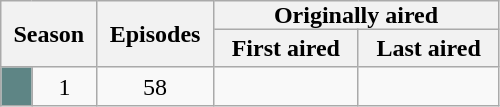<table class="wikitable plainrowheaders" style="text-align:center;">
<tr>
<th scope="col" style="padding:0 8px;" rowspan="2" colspan="2">Season</th>
<th scope="col" style="padding:0 8px;" rowspan="2">Еpisodes</th>
<th scope="col" style="padding:0 40px;" colspan="2">Originally aired</th>
</tr>
<tr>
<th scope="col">First aired</th>
<th scope="col">Last aired</th>
</tr>
<tr>
<td scope="row" style="background:#5E8585; color:#100;"></td>
<td>1</td>
<td>58</td>
<td></td>
<td></td>
</tr>
</table>
